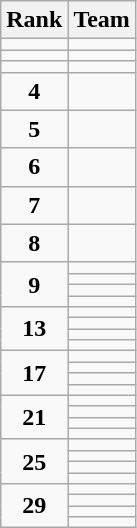<table class=wikitable>
<tr>
<th>Rank</th>
<th>Team</th>
</tr>
<tr>
<td align=center></td>
<td></td>
</tr>
<tr>
<td align=center></td>
<td></td>
</tr>
<tr>
<td align=center></td>
<td></td>
</tr>
<tr>
<td align=center><strong>4</strong></td>
<td></td>
</tr>
<tr>
<td align=center><strong>5</strong></td>
<td></td>
</tr>
<tr>
<td align=center><strong>6</strong></td>
<td></td>
</tr>
<tr>
<td align=center><strong>7</strong></td>
<td></td>
</tr>
<tr>
<td align=center><strong>8</strong></td>
<td></td>
</tr>
<tr>
<td rowspan=4 align=center><strong>9</strong></td>
<td></td>
</tr>
<tr>
<td></td>
</tr>
<tr>
<td></td>
</tr>
<tr>
<td></td>
</tr>
<tr>
<td rowspan=4 align=center><strong>13</strong></td>
<td></td>
</tr>
<tr>
<td></td>
</tr>
<tr>
<td></td>
</tr>
<tr>
<td></td>
</tr>
<tr>
<td rowspan=4 align=center><strong>17</strong></td>
<td></td>
</tr>
<tr>
<td></td>
</tr>
<tr>
<td></td>
</tr>
<tr>
<td></td>
</tr>
<tr>
<td rowspan=4 align=center><strong>21</strong></td>
<td></td>
</tr>
<tr>
<td></td>
</tr>
<tr>
<td></td>
</tr>
<tr>
<td></td>
</tr>
<tr>
<td rowspan=4 align=center><strong>25</strong></td>
<td></td>
</tr>
<tr>
<td></td>
</tr>
<tr>
<td></td>
</tr>
<tr>
<td></td>
</tr>
<tr>
<td rowspan=4 align=center><strong>29</strong></td>
<td></td>
</tr>
<tr>
<td></td>
</tr>
<tr>
<td></td>
</tr>
<tr>
<td></td>
</tr>
</table>
